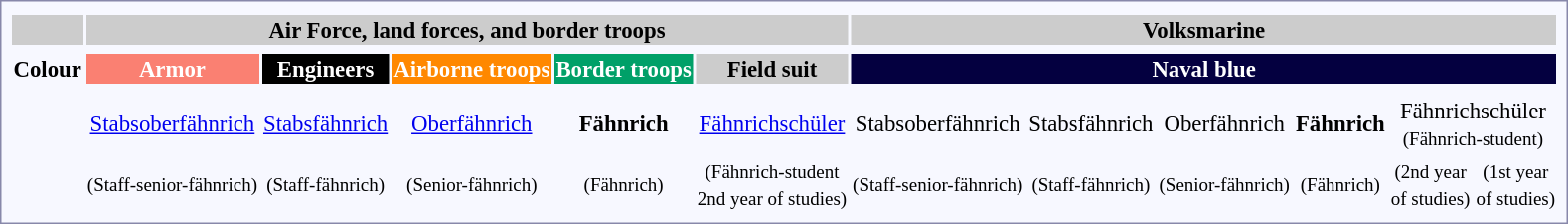<table style="border:1px solid #8888aa; background-color:#f7f8ff; padding:5px; font-size:95%; margin: 0px 12px 12px 0px;">
<tr>
</tr>
<tr bgcolor="#CCCCCC">
<td></td>
<th colspan=5>Air Force, land forces, and border troops</th>
<th colspan=6>Volksmarine</th>
</tr>
<tr>
</tr>
<tr rowspan="2">
</tr>
<tr align="center">
<th>Colour</th>
<th align="center" style="background:salmon; color:white;">Armor</th>
<th align = "center" style ="background:black; color:white;">Engineers</th>
<th align="center" style="background:#ff8800; color:white;">Airborne troops</th>
<th align="center" style="background:#00a068; color:white;">Border troops</th>
<th align="center" style="background:#CCCCCC; color:black;">Field suit</th>
<th colspan=6 style="background:#040040; color:white">Naval blue</th>
</tr>
<tr rowspan="2">
</tr>
<tr align="center">
<td></td>
<td></td>
<td></td>
<td></td>
<td></td>
<td></td>
<td></td>
<td></td>
<td></td>
<td></td>
<td></td>
<td></td>
</tr>
<tr align="center">
<td></td>
<td><a href='#'>Stabsoberfähnrich</a></td>
<td><a href='#'>Stabsfähnrich</a></td>
<td><a href='#'>Oberfähnrich</a></td>
<td><strong>Fähnrich</strong></td>
<td><a href='#'>Fähnrichschüler</a></td>
<td>Stabsoberfähnrich</td>
<td>Stabsfähnrich</td>
<td>Oberfähnrich</td>
<td><strong>Fähnrich</strong></td>
<td colspan="2">Fähnrichschüler <br><small>(Fähnrich-student)</small></td>
</tr>
<tr align="center">
<td></td>
<td><small>(Staff-senior-fähnrich)</small></td>
<td><small>(Staff-fähnrich)</small></td>
<td><small>(Senior-fähnrich)</small></td>
<td><small>(Fähnrich)</small></td>
<td><small>(Fähnrich-student</small><br><small>2nd year of studies)</small></td>
<td><small>(Staff-senior-fähnrich)</small></td>
<td><small>(Staff-fähnrich)</small></td>
<td><small>(Senior-fähnrich)</small></td>
<td><small>(Fähnrich)</small></td>
<td><small>(2nd year <br>of studies)</small></td>
<td><small>(1st year <br>of studies)</small></td>
</tr>
</table>
